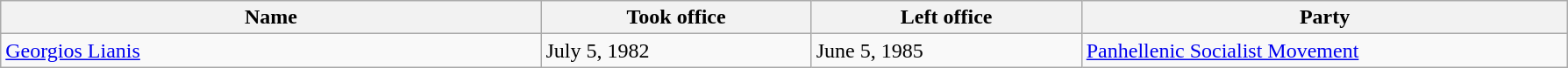<table class="wikitable">
<tr>
<th width="20%">Name</th>
<th width="10%">Took office</th>
<th width="10%">Left office</th>
<th width="18%">Party</th>
</tr>
<tr>
<td><a href='#'>Georgios Lianis</a></td>
<td>July 5, 1982</td>
<td>June 5, 1985</td>
<td><a href='#'>Panhellenic Socialist Movement</a></td>
</tr>
</table>
